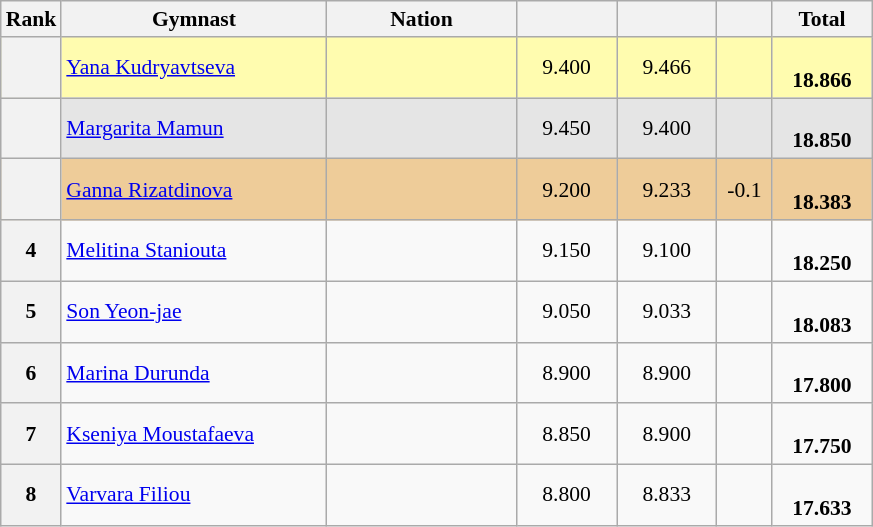<table class="wikitable sortable" style="text-align:center; font-size:90%">
<tr>
<th scope="col" style="width:20px;">Rank</th>
<th ! scope="col" style="width:170px;">Gymnast</th>
<th ! scope="col" style="width:120px;">Nation</th>
<th ! scope="col" style="width:60px;"></th>
<th ! scope="col" style="width:60px;"></th>
<th ! scope="col" style="width:30px;"></th>
<th ! scope="col" style="width:60px;">Total</th>
</tr>
<tr bgcolor=fffcaf>
<th scope=row></th>
<td align=left><a href='#'>Yana Kudryavtseva</a></td>
<td style="text-align:left;"></td>
<td>9.400</td>
<td>9.466</td>
<td></td>
<td><br><strong>18.866</strong></td>
</tr>
<tr bgcolor=e5e5e5>
<th scope=row></th>
<td align=left><a href='#'>Margarita Mamun</a></td>
<td style="text-align:left;"></td>
<td>9.450</td>
<td>9.400</td>
<td></td>
<td><br><strong>18.850</strong></td>
</tr>
<tr bgcolor=eecc99>
<th scope=row></th>
<td align=left><a href='#'>Ganna Rizatdinova</a></td>
<td style="text-align:left;"></td>
<td>9.200</td>
<td>9.233</td>
<td>-0.1</td>
<td><br><strong>18.383</strong></td>
</tr>
<tr>
<th scope=row>4</th>
<td align=left><a href='#'>Melitina Staniouta</a></td>
<td style="text-align:left;"></td>
<td>9.150</td>
<td>9.100</td>
<td></td>
<td><br><strong>18.250</strong></td>
</tr>
<tr>
<th scope=row>5</th>
<td align=left><a href='#'>Son Yeon-jae</a></td>
<td style="text-align:left;"></td>
<td>9.050</td>
<td>9.033</td>
<td></td>
<td><br><strong>18.083</strong></td>
</tr>
<tr>
<th scope=row>6</th>
<td align=left><a href='#'>Marina Durunda</a></td>
<td style="text-align:left;"></td>
<td>8.900</td>
<td>8.900</td>
<td></td>
<td><br><strong>17.800</strong></td>
</tr>
<tr>
<th scope=row>7</th>
<td align=left><a href='#'>Kseniya Moustafaeva</a></td>
<td style="text-align:left;"></td>
<td>8.850</td>
<td>8.900</td>
<td></td>
<td><br><strong>17.750</strong></td>
</tr>
<tr>
<th scope=row>8</th>
<td align=left><a href='#'>Varvara Filiou</a></td>
<td style="text-align:left;"></td>
<td>8.800</td>
<td>8.833</td>
<td></td>
<td><br><strong>17.633</strong></td>
</tr>
</table>
